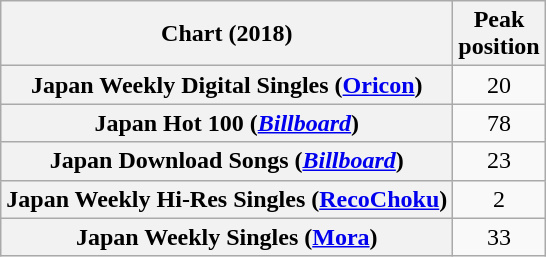<table class="wikitable sortable plainrowheaders" style="text-align:center;">
<tr>
<th scope="col">Chart (2018)</th>
<th scope="col">Peak<br>position</th>
</tr>
<tr>
<th scope="row">Japan Weekly Digital Singles (<a href='#'>Oricon</a>)</th>
<td style="text-align:center;">20</td>
</tr>
<tr>
<th scope="row">Japan Hot 100 (<em><a href='#'>Billboard</a></em>)</th>
<td style="text-align:center;">78</td>
</tr>
<tr>
<th scope="row">Japan Download Songs (<em><a href='#'>Billboard</a></em>)</th>
<td style="text-align:center;">23</td>
</tr>
<tr>
<th scope="row">Japan Weekly Hi-Res Singles (<a href='#'>RecoChoku</a>)</th>
<td style="text-align:center;">2</td>
</tr>
<tr>
<th scope="row">Japan Weekly Singles (<a href='#'>Mora</a>)</th>
<td style="text-align:center;">33</td>
</tr>
</table>
